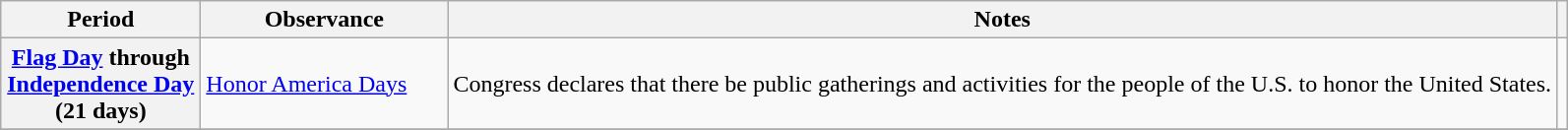<table class="wikitable sortable">
<tr>
<th scope="col" style="width: 8em">Period</th>
<th scope="col" style="width: 10em">Observance</th>
<th scope="col" class="unsortable">Notes</th>
<th scope="col"></th>
</tr>
<tr>
<th scope="row"><a href='#'>Flag Day</a> through<br><a href='#'>Independence Day</a><br>(21 days)</th>
<td><a href='#'>Honor America Days</a></td>
<td>Congress declares that there be public gatherings and activities for the people of the U.S. to honor the United States.</td>
<td data-sort-value=112></td>
</tr>
<tr>
</tr>
</table>
